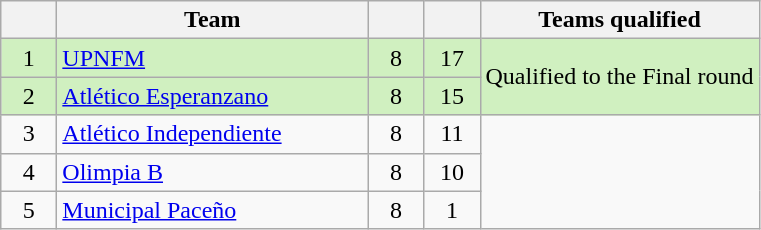<table class="wikitable">
<tr>
<th width="30"></th>
<th width="200">Team</th>
<th width="30"></th>
<th width="30"></th>
<th>Teams qualified</th>
</tr>
<tr align="center" bgcolor="#D0F0C0">
<td>1</td>
<td align="left"><a href='#'>UPNFM</a></td>
<td>8</td>
<td>17</td>
<td rowspan="2">Qualified to the Final round</td>
</tr>
<tr align="center" bgcolor="#D0F0C0">
<td>2</td>
<td align="left"><a href='#'>Atlético Esperanzano</a></td>
<td>8</td>
<td>15</td>
</tr>
<tr align="center">
<td>3</td>
<td align="left"><a href='#'>Atlético Independiente</a></td>
<td>8</td>
<td>11</td>
</tr>
<tr align="center">
<td>4</td>
<td align="left"><a href='#'>Olimpia B</a></td>
<td>8</td>
<td>10</td>
</tr>
<tr align="center">
<td>5</td>
<td align="left"><a href='#'>Municipal Paceño</a></td>
<td>8</td>
<td>1</td>
</tr>
</table>
